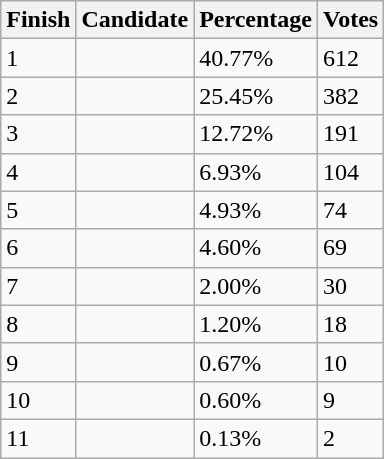<table class="wikitable sortable">
<tr>
<th>Finish</th>
<th>Candidate</th>
<th>Percentage</th>
<th>Votes</th>
</tr>
<tr>
<td>1</td>
<td></td>
<td>40.77%</td>
<td>612</td>
</tr>
<tr>
<td>2</td>
<td></td>
<td>25.45%</td>
<td>382</td>
</tr>
<tr>
<td>3</td>
<td></td>
<td>12.72%</td>
<td>191</td>
</tr>
<tr>
<td>4</td>
<td></td>
<td>6.93%</td>
<td>104</td>
</tr>
<tr>
<td>5</td>
<td></td>
<td>4.93%</td>
<td>74</td>
</tr>
<tr>
<td>6</td>
<td></td>
<td>4.60%</td>
<td>69</td>
</tr>
<tr>
<td>7</td>
<td></td>
<td>2.00%</td>
<td>30</td>
</tr>
<tr>
<td>8</td>
<td></td>
<td>1.20%</td>
<td>18</td>
</tr>
<tr>
<td>9</td>
<td></td>
<td>0.67%</td>
<td>10</td>
</tr>
<tr>
<td>10</td>
<td></td>
<td>0.60%</td>
<td>9</td>
</tr>
<tr>
<td>11</td>
<td></td>
<td>0.13%</td>
<td>2</td>
</tr>
</table>
